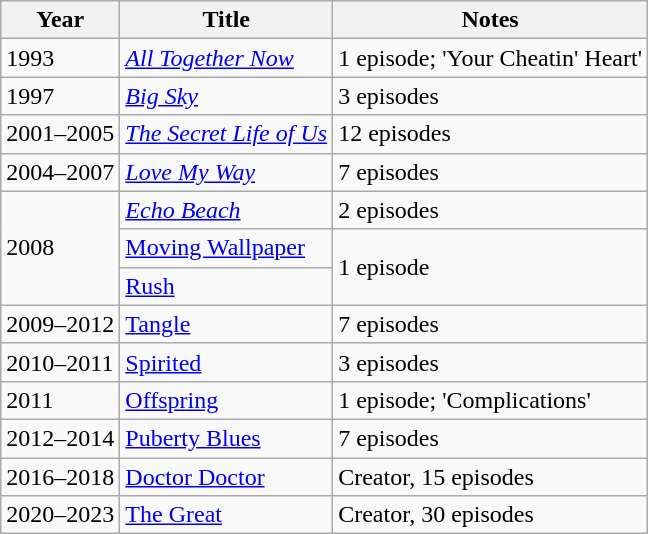<table class="wikitable">
<tr>
<th>Year</th>
<th>Title</th>
<th>Notes</th>
</tr>
<tr>
<td>1993</td>
<td><em><a href='#'>All Together Now</a></em></td>
<td>1 episode; 'Your Cheatin' Heart'</td>
</tr>
<tr>
<td>1997</td>
<td><em><a href='#'>Big Sky</a></em></td>
<td>3 episodes</td>
</tr>
<tr>
<td>2001–2005</td>
<td><em><a href='#'>The Secret Life of Us</a></em></td>
<td>12 episodes</td>
</tr>
<tr>
<td>2004–2007</td>
<td><em><a href='#'>Love My Way</a></em></td>
<td>7 episodes</td>
</tr>
<tr>
<td rowspan=3>2008</td>
<td><em><a href='#'>Echo Beach</a></td>
<td>2 episodes</td>
</tr>
<tr>
<td></em><a href='#'>Moving Wallpaper</a><em></td>
<td rowspan="2">1 episode</td>
</tr>
<tr>
<td></em><a href='#'>Rush</a><em></td>
</tr>
<tr>
<td>2009–2012</td>
<td></em><a href='#'>Tangle</a><em></td>
<td>7 episodes</td>
</tr>
<tr>
<td>2010–2011</td>
<td></em><a href='#'>Spirited</a><em></td>
<td>3 episodes</td>
</tr>
<tr>
<td>2011</td>
<td></em><a href='#'>Offspring</a><em></td>
<td>1 episode; 'Complications'</td>
</tr>
<tr>
<td>2012–2014</td>
<td></em><a href='#'>Puberty Blues</a><em></td>
<td>7 episodes</td>
</tr>
<tr>
<td>2016–2018</td>
<td></em><a href='#'>Doctor Doctor</a><em></td>
<td>Creator, 15 episodes</td>
</tr>
<tr>
<td>2020–2023</td>
<td></em><a href='#'>The Great</a><em></td>
<td>Creator, 30 episodes</td>
</tr>
</table>
